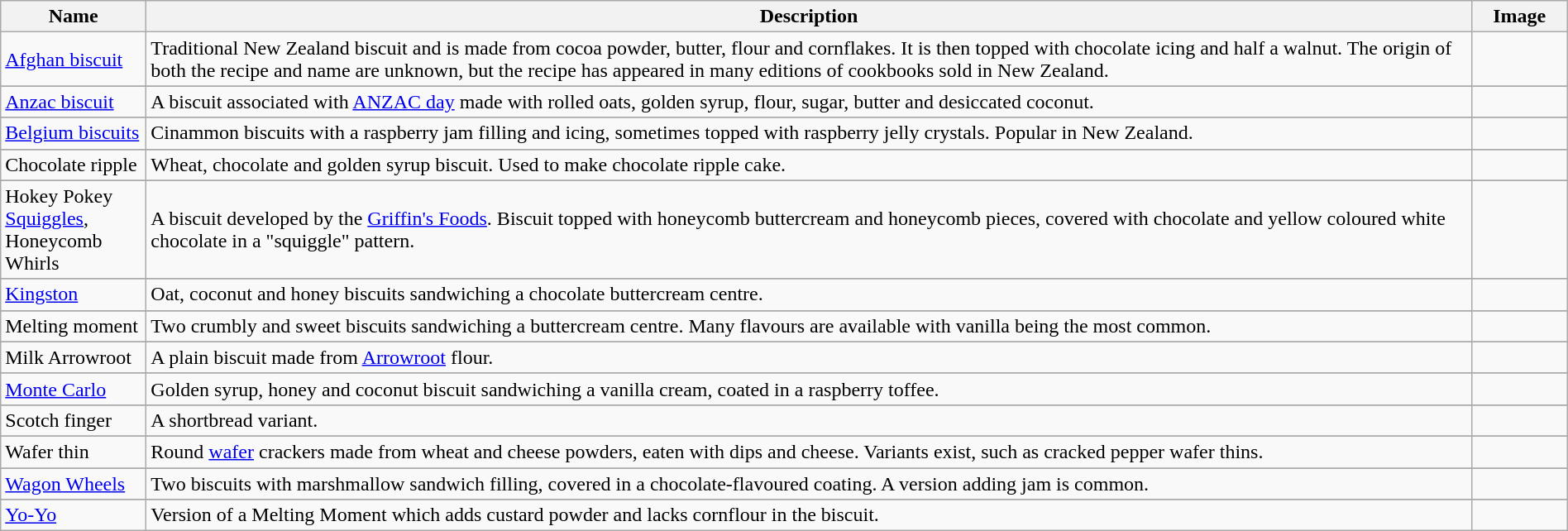<table class="wikitable sortable" style="width:100%;">
<tr>
<th style="width:110px;">Name</th>
<th>Description</th>
<th class="unsortable" style="width:70px;">Image</th>
</tr>
<tr>
<td><a href='#'>Afghan biscuit</a></td>
<td>Traditional New Zealand biscuit and is made from cocoa powder, butter, flour and cornflakes. It is then topped with chocolate icing and half a walnut. The origin of both the recipe and name are unknown, but the recipe has appeared in many editions of cookbooks sold in New Zealand.</td>
<td></td>
</tr>
<tr>
</tr>
<tr>
<td><a href='#'>Anzac biscuit</a></td>
<td>A biscuit associated with <a href='#'>ANZAC day</a> made with rolled oats, golden syrup, flour, sugar, butter and desiccated coconut.</td>
<td></td>
</tr>
<tr>
</tr>
<tr>
<td><a href='#'>Belgium biscuits</a></td>
<td>Cinammon biscuits with a raspberry jam filling and icing, sometimes topped with raspberry jelly crystals. Popular in New Zealand.</td>
<td></td>
</tr>
<tr>
</tr>
<tr>
<td>Chocolate ripple</td>
<td>Wheat, chocolate and golden syrup biscuit. Used to make chocolate ripple cake.</td>
<td></td>
</tr>
<tr>
</tr>
<tr>
<td>Hokey Pokey <a href='#'>Squiggles</a>, Honeycomb Whirls</td>
<td>A biscuit developed by the <a href='#'>Griffin's Foods</a>. Biscuit topped with honeycomb buttercream and honeycomb pieces, covered with chocolate and yellow coloured white chocolate in a "squiggle" pattern.</td>
<td></td>
</tr>
<tr>
</tr>
<tr>
<td><a href='#'>Kingston</a></td>
<td>Oat, coconut and honey biscuits sandwiching a chocolate buttercream centre.</td>
<td></td>
</tr>
<tr>
</tr>
<tr>
<td>Melting moment</td>
<td>Two crumbly and sweet biscuits sandwiching a buttercream centre. Many flavours are available with vanilla being the most common.</td>
<td></td>
</tr>
<tr>
</tr>
<tr>
<td>Milk Arrowroot</td>
<td>A plain biscuit made from <a href='#'>Arrowroot</a> flour.</td>
<td></td>
</tr>
<tr>
</tr>
<tr>
<td><a href='#'>Monte Carlo</a></td>
<td>Golden syrup, honey and coconut biscuit sandwiching a vanilla cream, coated in a raspberry toffee.</td>
<td></td>
</tr>
<tr>
</tr>
<tr>
<td>Scotch finger</td>
<td>A shortbread variant.</td>
<td></td>
</tr>
<tr>
</tr>
<tr>
<td>Wafer thin</td>
<td>Round <a href='#'>wafer</a> crackers made from wheat and cheese powders, eaten with dips and cheese. Variants exist, such as cracked pepper wafer thins.</td>
<td></td>
</tr>
<tr>
</tr>
<tr>
<td><a href='#'>Wagon Wheels</a></td>
<td>Two biscuits with marshmallow sandwich filling, covered in a chocolate-flavoured coating. A version adding jam is common.</td>
<td></td>
</tr>
<tr>
</tr>
<tr>
<td><a href='#'>Yo-Yo</a></td>
<td>Version of a Melting Moment which adds custard powder and lacks cornflour in the biscuit.</td>
<td></td>
</tr>
</table>
